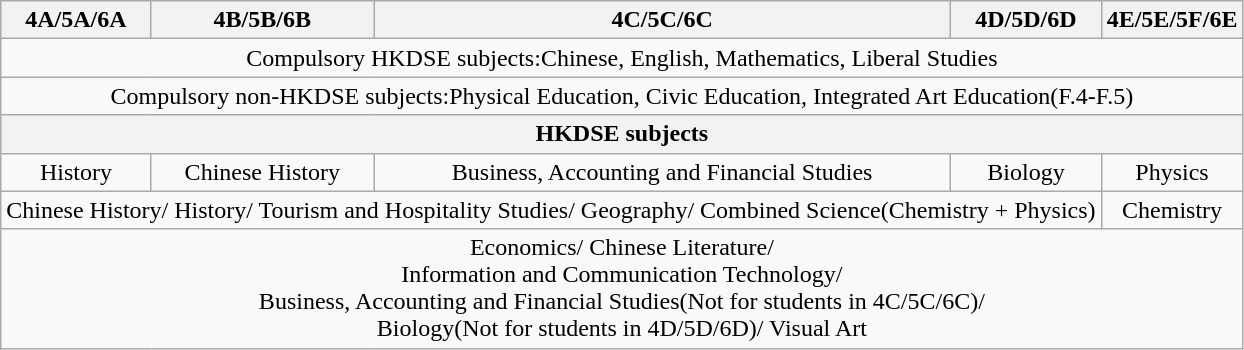<table class="wikitable" border="1">
<tr>
<th align="center">4A/5A/6A</th>
<th align="center">4B/5B/6B</th>
<th align="center">4C/5C/6C</th>
<th align="center">4D/5D/6D</th>
<th align="center">4E/5E/5F/6E</th>
</tr>
<tr>
<td colspan=5 align="center">Compulsory HKDSE subjects:Chinese, English, Mathematics, Liberal Studies</td>
</tr>
<tr>
<td colspan=5 align="center">Compulsory non-HKDSE subjects:Physical Education, Civic Education, Integrated Art Education(F.4-F.5)</td>
</tr>
<tr>
<th colspan=5 align="center">HKDSE subjects</th>
</tr>
<tr>
<td align="center">History</td>
<td align="center">Chinese History</td>
<td align="center">Business, Accounting and Financial Studies</td>
<td align="center">Biology</td>
<td align="center">Physics</td>
</tr>
<tr>
<td colspan=4 align="center">Chinese History/ History/ Tourism and Hospitality Studies/ Geography/ Combined Science(Chemistry + Physics)</td>
<td colspan=1 align="center">Chemistry</td>
</tr>
<tr>
<td Colspan=5 align="center">Economics/ Chinese Literature/ <br> Information and Communication Technology/<br> Business, Accounting and Financial Studies(Not for students in 4C/5C/6C)/<br> Biology(Not for students in 4D/5D/6D)/ Visual Art</td>
</tr>
</table>
